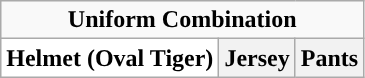<table class="wikitable">
<tr>
<td align="center" Colspan="3"><strong>Uniform Combination</strong></td>
</tr>
<tr align="center">
<th style="background:white; color:black">Helmet (Oval Tiger)</th>
<th>Jersey</th>
<th>Pants</th>
</tr>
</table>
